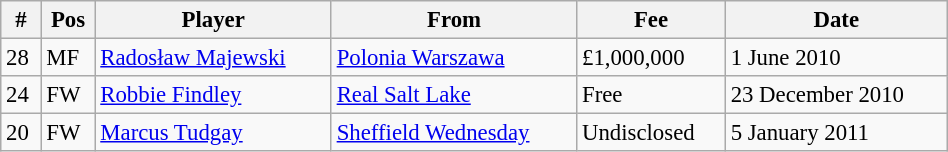<table width=50% class="wikitable" style="text-align:center; font-size:95%; text-align:left">
<tr>
<th>#</th>
<th>Pos</th>
<th>Player</th>
<th>From</th>
<th>Fee</th>
<th>Date</th>
</tr>
<tr --->
<td>28</td>
<td>MF</td>
<td> <a href='#'>Radosław Majewski</a></td>
<td> <a href='#'>Polonia Warszawa</a></td>
<td>£1,000,000</td>
<td>1 June 2010</td>
</tr>
<tr --->
<td>24</td>
<td>FW</td>
<td> <a href='#'>Robbie Findley</a></td>
<td> <a href='#'>Real Salt Lake</a></td>
<td>Free</td>
<td>23 December 2010</td>
</tr>
<tr --->
<td>20</td>
<td>FW</td>
<td> <a href='#'>Marcus Tudgay</a></td>
<td> <a href='#'>Sheffield Wednesday</a></td>
<td>Undisclosed</td>
<td>5 January 2011</td>
</tr>
</table>
